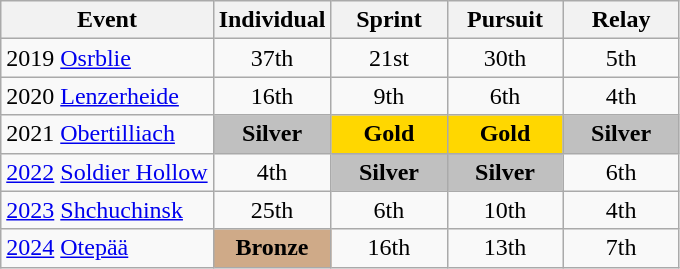<table class="wikitable" style="text-align: center;">
<tr ">
<th>Event</th>
<th style="width:70px;">Individual</th>
<th style="width:70px;">Sprint</th>
<th style="width:70px;">Pursuit</th>
<th style="width:70px;">Relay</th>
</tr>
<tr>
<td align=left> 2019 <a href='#'>Osrblie</a></td>
<td>37th</td>
<td>21st</td>
<td>30th</td>
<td>5th</td>
</tr>
<tr>
<td align=left> 2020 <a href='#'>Lenzerheide</a></td>
<td>16th</td>
<td>9th</td>
<td>6th</td>
<td>4th</td>
</tr>
<tr>
<td align=left> 2021 <a href='#'>Obertilliach</a></td>
<td style="background:silver"><strong>Silver</strong></td>
<td style="background:gold;"><strong>Gold</strong></td>
<td style="background:gold;"><strong>Gold</strong></td>
<td style="background:silver"><strong>Silver</strong></td>
</tr>
<tr>
<td align=left> <a href='#'>2022</a> <a href='#'>Soldier Hollow</a></td>
<td>4th</td>
<td style="background:silver"><strong>Silver</strong></td>
<td style="background:silver"><strong>Silver</strong></td>
<td>6th</td>
</tr>
<tr>
<td align=left> <a href='#'>2023</a> <a href='#'>Shchuchinsk</a></td>
<td>25th</td>
<td>6th</td>
<td>10th</td>
<td>4th</td>
</tr>
<tr>
<td align=left> <a href='#'>2024</a> <a href='#'>Otepää</a></td>
<td style="background:#cfaa88;"><strong>Bronze</strong></td>
<td>16th</td>
<td>13th</td>
<td>7th</td>
</tr>
</table>
